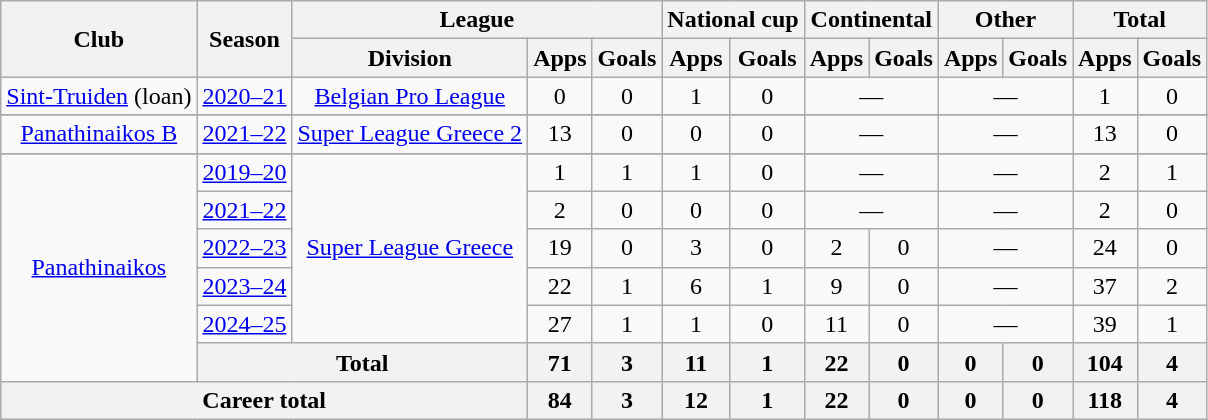<table class="wikitable" style="text-align:center">
<tr>
<th rowspan="2">Club</th>
<th rowspan="2">Season</th>
<th colspan="3">League</th>
<th colspan="2">National cup</th>
<th colspan="2">Continental</th>
<th colspan="2">Other</th>
<th colspan="2">Total</th>
</tr>
<tr>
<th>Division</th>
<th>Apps</th>
<th>Goals</th>
<th>Apps</th>
<th>Goals</th>
<th>Apps</th>
<th>Goals</th>
<th>Apps</th>
<th>Goals</th>
<th>Apps</th>
<th>Goals</th>
</tr>
<tr>
<td><a href='#'>Sint-Truiden</a> (loan)</td>
<td><a href='#'>2020–21</a></td>
<td><a href='#'>Belgian Pro League</a></td>
<td>0</td>
<td>0</td>
<td>1</td>
<td>0</td>
<td colspan="2">—</td>
<td colspan="2">—</td>
<td>1</td>
<td>0</td>
</tr>
<tr>
</tr>
<tr>
<td><a href='#'>Panathinaikos B</a></td>
<td><a href='#'>2021–22</a></td>
<td><a href='#'>Super League Greece 2</a></td>
<td>13</td>
<td>0</td>
<td>0</td>
<td>0</td>
<td colspan="2">—</td>
<td colspan="2">—</td>
<td>13</td>
<td>0</td>
</tr>
<tr>
</tr>
<tr>
<td rowspan="6"><a href='#'>Panathinaikos</a></td>
<td><a href='#'>2019–20</a></td>
<td rowspan="5"><a href='#'>Super League Greece</a></td>
<td>1</td>
<td>1</td>
<td>1</td>
<td>0</td>
<td colspan="2">—</td>
<td colspan="2">—</td>
<td>2</td>
<td>1</td>
</tr>
<tr>
<td><a href='#'>2021–22</a></td>
<td>2</td>
<td>0</td>
<td>0</td>
<td>0</td>
<td colspan="2">—</td>
<td colspan="2">—</td>
<td>2</td>
<td>0</td>
</tr>
<tr>
<td><a href='#'>2022–23</a></td>
<td>19</td>
<td>0</td>
<td>3</td>
<td>0</td>
<td>2</td>
<td>0</td>
<td colspan="2">—</td>
<td>24</td>
<td>0</td>
</tr>
<tr>
<td><a href='#'>2023–24</a></td>
<td>22</td>
<td>1</td>
<td>6</td>
<td>1</td>
<td>9</td>
<td>0</td>
<td colspan="2">—</td>
<td>37</td>
<td>2</td>
</tr>
<tr>
<td><a href='#'>2024–25</a></td>
<td>27</td>
<td>1</td>
<td>1</td>
<td>0</td>
<td>11</td>
<td>0</td>
<td colspan="2">—</td>
<td>39</td>
<td>1</td>
</tr>
<tr>
<th colspan="2">Total</th>
<th>71</th>
<th>3</th>
<th>11</th>
<th>1</th>
<th>22</th>
<th>0</th>
<th>0</th>
<th>0</th>
<th>104</th>
<th>4</th>
</tr>
<tr>
<th colspan="3">Career total</th>
<th>84</th>
<th>3</th>
<th>12</th>
<th>1</th>
<th>22</th>
<th>0</th>
<th>0</th>
<th>0</th>
<th>118</th>
<th>4</th>
</tr>
</table>
